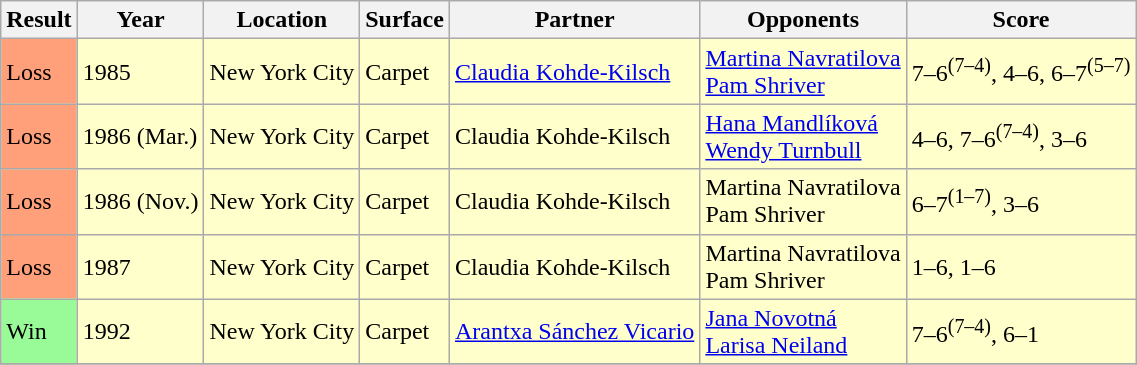<table class="sortable wikitable">
<tr>
<th style="width:40px">Result</th>
<th><strong>Year</strong></th>
<th><strong>Location</strong></th>
<th><strong>Surface</strong></th>
<th><strong>Partner</strong></th>
<th><strong>Opponents</strong></th>
<th><strong>Score</strong></th>
</tr>
<tr bgcolor=ffffcc>
<td style="background:#ffa07a;">Loss</td>
<td>1985</td>
<td>New York City</td>
<td>Carpet</td>
<td> <a href='#'>Claudia Kohde-Kilsch</a></td>
<td> <a href='#'>Martina Navratilova</a> <br>  <a href='#'>Pam Shriver</a></td>
<td>7–6<sup>(7–4)</sup>, 4–6, 6–7<sup>(5–7)</sup></td>
</tr>
<tr bgcolor=ffffcc>
<td style="background:#ffa07a;">Loss</td>
<td>1986 (Mar.)</td>
<td>New York City</td>
<td>Carpet</td>
<td> Claudia Kohde-Kilsch</td>
<td> <a href='#'>Hana Mandlíková</a> <br>  <a href='#'>Wendy Turnbull</a></td>
<td>4–6, 7–6<sup>(7–4)</sup>, 3–6</td>
</tr>
<tr bgcolor=ffffcc>
<td style="background:#ffa07a;">Loss</td>
<td>1986 (Nov.)</td>
<td>New York City</td>
<td>Carpet</td>
<td> Claudia Kohde-Kilsch</td>
<td> Martina Navratilova <br>  Pam Shriver</td>
<td>6–7<sup>(1–7)</sup>, 3–6</td>
</tr>
<tr bgcolor=ffffcc>
<td style="background:#ffa07a;">Loss</td>
<td>1987</td>
<td>New York City</td>
<td>Carpet</td>
<td> Claudia Kohde-Kilsch</td>
<td> Martina Navratilova <br>  Pam Shriver</td>
<td>1–6, 1–6</td>
</tr>
<tr bgcolor=ffffcc>
<td style="background:#98fb98;">Win</td>
<td>1992</td>
<td>New York City</td>
<td>Carpet</td>
<td> <a href='#'>Arantxa Sánchez Vicario</a></td>
<td> <a href='#'>Jana Novotná</a> <br>  <a href='#'>Larisa Neiland</a></td>
<td>7–6<sup>(7–4)</sup>, 6–1</td>
</tr>
<tr>
</tr>
</table>
